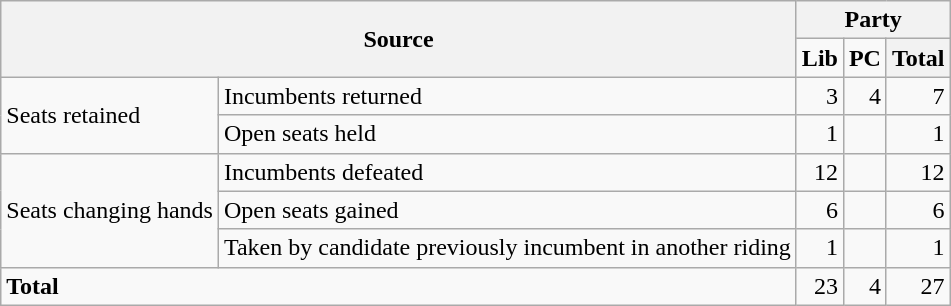<table class="wikitable" style="text-align:right;">
<tr>
<th colspan="2" rowspan="2">Source</th>
<th colspan="3">Party</th>
</tr>
<tr>
<td><strong>Lib</strong></td>
<td><strong>PC</strong></td>
<th>Total</th>
</tr>
<tr>
<td rowspan="2" style="text-align:left;">Seats retained</td>
<td style="text-align:left;">Incumbents returned</td>
<td>3</td>
<td>4</td>
<td>7</td>
</tr>
<tr>
<td style="text-align:left;">Open seats held</td>
<td>1</td>
<td></td>
<td>1</td>
</tr>
<tr>
<td rowspan="3" style="text-align:left;">Seats changing hands</td>
<td style="text-align:left;">Incumbents defeated</td>
<td>12</td>
<td></td>
<td>12</td>
</tr>
<tr>
<td style="text-align:left;">Open seats gained</td>
<td>6</td>
<td></td>
<td>6</td>
</tr>
<tr>
<td style="text-align:left;">Taken by candidate previously incumbent in another riding</td>
<td>1</td>
<td></td>
<td>1</td>
</tr>
<tr>
<td colspan="2" style="text-align:left;"><strong>Total</strong></td>
<td>23</td>
<td>4</td>
<td>27</td>
</tr>
</table>
